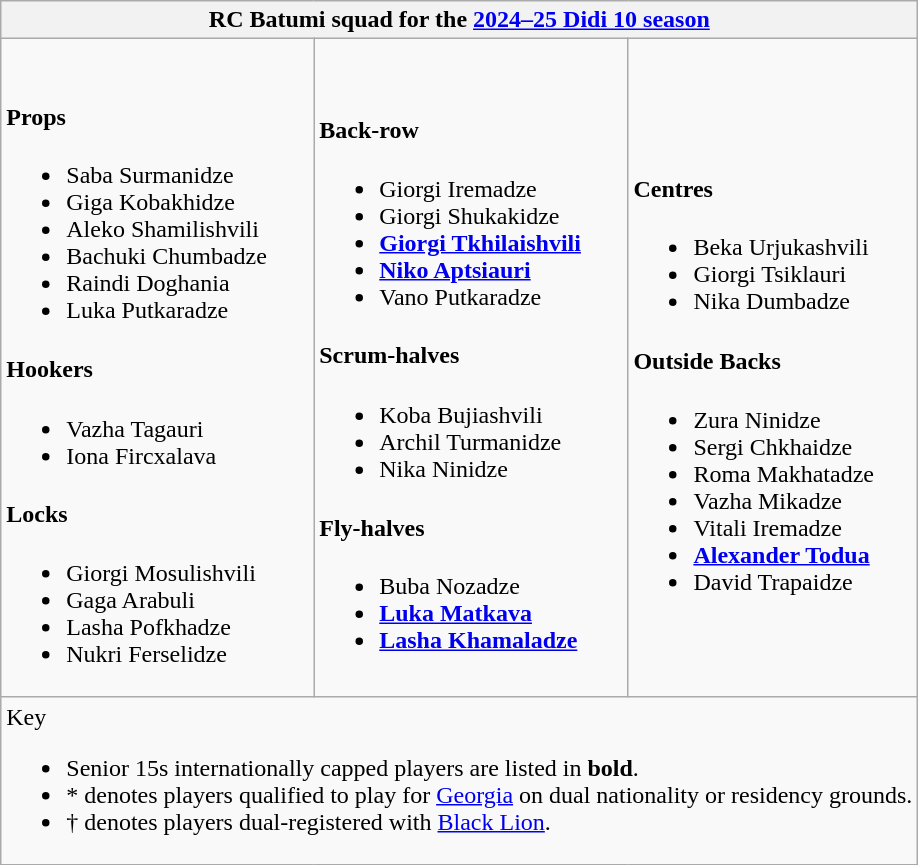<table class="wikitable">
<tr>
<th colspan="3">RC Batumi squad for the <a href='#'>2024–25 Didi 10 season</a></th>
</tr>
<tr>
<td><br><h4>Props</h4><ul><li> Saba Surmanidze</li><li> Giga Kobakhidze</li><li> Aleko Shamilishvili</li><li> Bachuki Chumbadze</li><li> Raindi Doghania</li><li> Luka Putkaradze</li></ul><h4>Hookers</h4><ul><li> Vazha Tagauri</li><li> Iona Fircxalava</li></ul><h4>Locks</h4><ul><li> Giorgi Mosulishvili</li><li> Gaga Arabuli</li><li> Lasha Pofkhadze</li><li> Nukri Ferselidze</li></ul></td>
<td><br><h4>Back-row</h4><ul><li> Giorgi Iremadze</li><li> Giorgi Shukakidze</li><li> <strong><a href='#'>Giorgi Tkhilaishvili</a></strong></li><li> <a href='#'><strong>Niko Aptsiauri</strong></a></li><li> Vano Putkaradze</li></ul><h4>Scrum-halves</h4><ul><li> Koba Bujiashvili</li><li> Archil Turmanidze</li><li> Nika Ninidze</li></ul><h4>Fly-halves</h4><ul><li> Buba Nozadze</li><li> <strong><a href='#'>Luka Matkava</a></strong></li><li> <a href='#'><strong>Lasha Khamaladze</strong></a></li></ul></td>
<td><br><h4>Centres</h4><ul><li> Beka Urjukashvili</li><li> Giorgi Tsiklauri</li><li> Nika Dumbadze</li></ul><h4>Outside Backs</h4><ul><li> Zura Ninidze</li><li> Sergi Chkhaidze</li><li> Roma Makhatadze</li><li> Vazha Mikadze</li><li> Vitali Iremadze</li><li> <strong><a href='#'>Alexander Todua</a></strong></li><li> David Trapaidze</li></ul></td>
</tr>
<tr>
<td colspan="3">Key<br><ul><li>Senior 15s internationally capped players are listed in <strong>bold</strong>.</li><li>* denotes players qualified to play for <a href='#'>Georgia</a> on dual nationality or residency grounds.</li><li>† denotes players dual-registered with <a href='#'>Black Lion</a>.</li></ul></td>
</tr>
</table>
